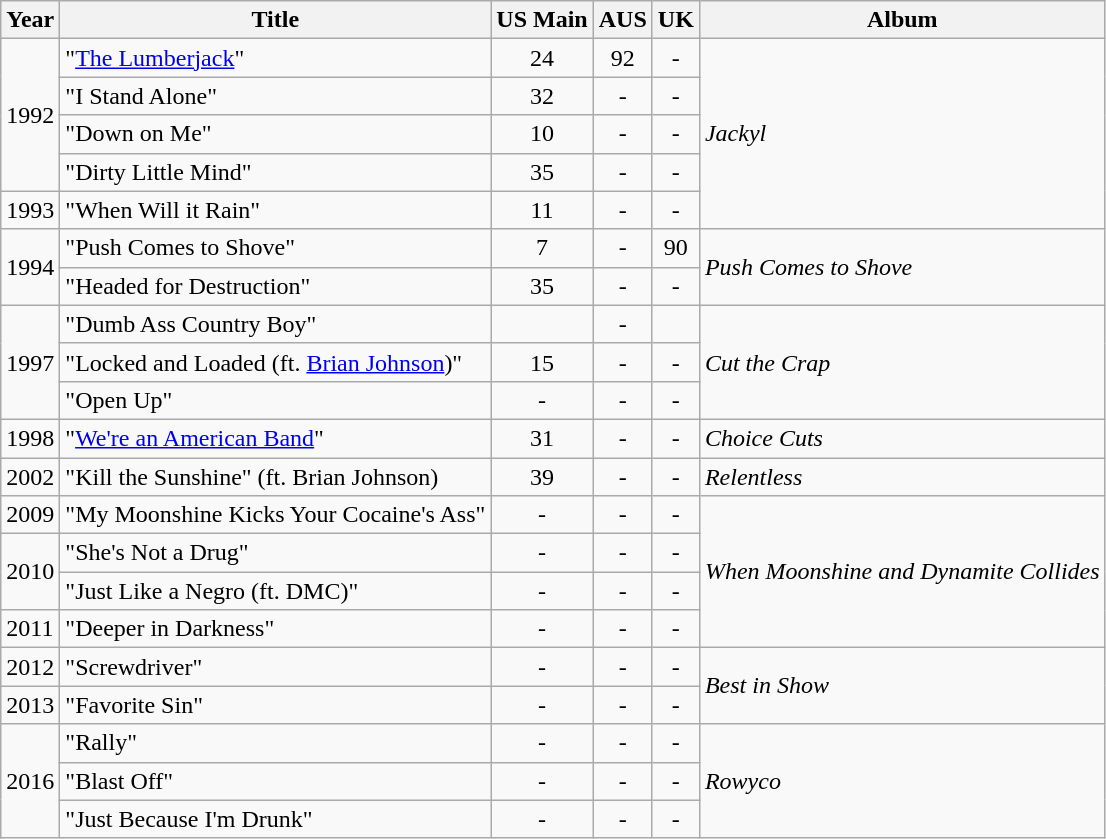<table class="wikitable">
<tr>
<th>Year</th>
<th>Title</th>
<th>US Main</th>
<th>AUS</th>
<th>UK</th>
<th>Album</th>
</tr>
<tr>
<td rowspan="4">1992</td>
<td>"<a href='#'>The Lumberjack</a>"</td>
<td style="text-align:center;">24</td>
<td style="text-align:center;">92</td>
<td style="text-align:center;">-</td>
<td rowspan="5"><em>Jackyl</em></td>
</tr>
<tr>
<td>"I Stand Alone"</td>
<td style="text-align:center;">32</td>
<td style="text-align:center;">-</td>
<td style="text-align:center;">-</td>
</tr>
<tr>
<td>"Down on Me"</td>
<td style="text-align:center;">10</td>
<td style="text-align:center;">-</td>
<td style="text-align:center;">-</td>
</tr>
<tr>
<td>"Dirty Little Mind"</td>
<td style="text-align:center;">35</td>
<td style="text-align:center;">-</td>
<td style="text-align:center;">-</td>
</tr>
<tr>
<td>1993</td>
<td>"When Will it Rain"</td>
<td style="text-align:center;">11</td>
<td style="text-align:center;">-</td>
<td style="text-align:center;">-</td>
</tr>
<tr>
<td rowspan="2">1994</td>
<td>"Push Comes to Shove"</td>
<td style="text-align:center;">7</td>
<td style="text-align:center;">-</td>
<td style="text-align:center;">90</td>
<td rowspan="2"><em>Push Comes to Shove</em></td>
</tr>
<tr>
<td>"Headed for Destruction"</td>
<td style="text-align:center;">35</td>
<td style="text-align:center;">-</td>
<td style="text-align:center;">-</td>
</tr>
<tr>
<td rowspan="3">1997</td>
<td>"Dumb Ass Country Boy"</td>
<td></td>
<td style="text-align:center;">-</td>
<td></td>
<td rowspan="3"><em>Cut the Crap</em></td>
</tr>
<tr>
<td>"Locked and Loaded (ft. <a href='#'>Brian Johnson</a>)"</td>
<td style="text-align:center;">15</td>
<td style="text-align:center;">-</td>
<td style="text-align:center;">-</td>
</tr>
<tr>
<td>"Open Up"</td>
<td style="text-align:center;">-</td>
<td style="text-align:center;">-</td>
<td style="text-align:center;">-</td>
</tr>
<tr>
<td>1998</td>
<td>"<a href='#'>We're an American Band</a>"</td>
<td style="text-align:center;">31</td>
<td style="text-align:center;">-</td>
<td style="text-align:center;">-</td>
<td><em>Choice Cuts</em></td>
</tr>
<tr>
<td>2002</td>
<td>"Kill the Sunshine" (ft. Brian Johnson)</td>
<td style="text-align:center;">39</td>
<td style="text-align:center;">-</td>
<td style="text-align:center;">-</td>
<td><em>Relentless</em></td>
</tr>
<tr>
<td>2009</td>
<td>"My Moonshine Kicks Your Cocaine's Ass"</td>
<td style="text-align:center;">-</td>
<td style="text-align:center;">-</td>
<td style="text-align:center;">-</td>
<td rowspan="4"><em>When Moonshine and Dynamite Collides</em></td>
</tr>
<tr>
<td rowspan="2">2010</td>
<td>"She's Not a Drug"</td>
<td style="text-align:center;">-</td>
<td style="text-align:center;">-</td>
<td style="text-align:center;">-</td>
</tr>
<tr>
<td>"Just Like a Negro (ft. DMC)"</td>
<td style="text-align:center;">-</td>
<td style="text-align:center;">-</td>
<td style="text-align:center;">-</td>
</tr>
<tr>
<td>2011</td>
<td>"Deeper in Darkness"</td>
<td style="text-align:center;">-</td>
<td style="text-align:center;">-</td>
<td style="text-align:center;">-</td>
</tr>
<tr>
<td>2012</td>
<td>"Screwdriver"</td>
<td style="text-align:center;">-</td>
<td style="text-align:center;">-</td>
<td style="text-align:center;">-</td>
<td rowspan="2"><em>Best in Show</em></td>
</tr>
<tr>
<td>2013</td>
<td>"Favorite Sin"</td>
<td style="text-align:center;">-</td>
<td style="text-align:center;">-</td>
<td style="text-align:center;">-</td>
</tr>
<tr>
<td rowspan="3">2016</td>
<td>"Rally"</td>
<td style="text-align:center;">-</td>
<td style="text-align:center;">-</td>
<td style="text-align:center;">-</td>
<td rowspan="3"><em>Rowyco</em></td>
</tr>
<tr>
<td>"Blast Off"</td>
<td style="text-align:center;">-</td>
<td style="text-align:center;">-</td>
<td style="text-align:center;">-</td>
</tr>
<tr>
<td>"Just Because I'm Drunk"</td>
<td style="text-align:center;">-</td>
<td style="text-align:center;">-</td>
<td style="text-align:center;">-</td>
</tr>
</table>
